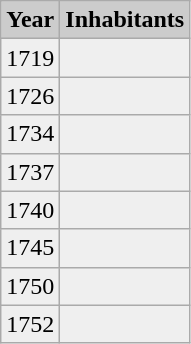<table class="wikitable sortable">
<tr>
<th style="background:#ccc;">Year</th>
<th style="background:#ccc;">Inhabitants</th>
</tr>
<tr style="background:#efefef;">
<td>1719</td>
<td style="text-align:right;"></td>
</tr>
<tr style="background:#efefef;">
<td>1726</td>
<td style="text-align:right;"></td>
</tr>
<tr style="background:#efefef;">
<td>1734</td>
<td style="text-align:right;"></td>
</tr>
<tr style="background:#efefef;">
<td>1737</td>
<td style="text-align:right;"></td>
</tr>
<tr style="background:#efefef;">
<td>1740</td>
<td style="text-align:right;"></td>
</tr>
<tr style="background:#efefef;">
<td>1745</td>
<td style="text-align:right;"></td>
</tr>
<tr style="background:#efefef;">
<td>1750</td>
<td style="text-align:right;"></td>
</tr>
<tr style="background:#efefef;">
<td>1752</td>
<td style="text-align:right;"></td>
</tr>
</table>
